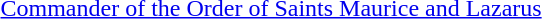<table>
<tr>
<td rowspan=2 style="width:60px; vertical-align:top;"></td>
<td><a href='#'>Commander of the Order of Saints Maurice and Lazarus</a></td>
</tr>
<tr>
<td></td>
</tr>
</table>
